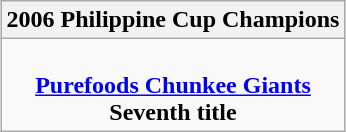<table class=wikitable style="text-align:center; margin:auto">
<tr>
<th>2006 Philippine Cup Champions</th>
</tr>
<tr>
<td><br> <strong><a href='#'>Purefoods Chunkee Giants</a></strong> <br> <strong>Seventh title</strong></td>
</tr>
</table>
